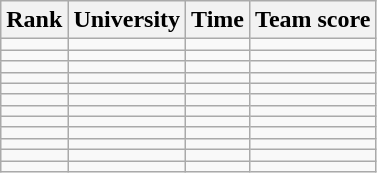<table class="wikitable sortable" style="text-align:center">
<tr>
<th>Rank</th>
<th>University</th>
<th>Time</th>
<th>Team score</th>
</tr>
<tr>
<td></td>
<td align=left></td>
<td></td>
<td></td>
</tr>
<tr>
<td></td>
<td align=left></td>
<td></td>
<td></td>
</tr>
<tr>
<td></td>
<td align=left></td>
<td></td>
<td></td>
</tr>
<tr>
<td></td>
<td align=left></td>
<td></td>
<td></td>
</tr>
<tr>
<td></td>
<td align=left></td>
<td></td>
<td></td>
</tr>
<tr>
<td></td>
<td align=left></td>
<td></td>
<td></td>
</tr>
<tr>
<td></td>
<td align=left></td>
<td></td>
<td></td>
</tr>
<tr>
<td></td>
<td align=left></td>
<td></td>
<td></td>
</tr>
<tr>
<td></td>
<td align=left></td>
<td></td>
<td></td>
</tr>
<tr>
<td></td>
<td align=left></td>
<td></td>
<td></td>
</tr>
<tr>
<td></td>
<td align=left></td>
<td></td>
<td></td>
</tr>
<tr>
<td></td>
<td align=left></td>
<td></td>
<td></td>
</tr>
</table>
